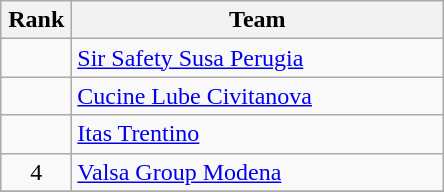<table class="wikitable" style="text-align:center">
<tr>
<th width=40>Rank</th>
<th width=240>Team</th>
</tr>
<tr>
<td></td>
<td align=left><a href='#'>Sir Safety Susa Perugia</a></td>
</tr>
<tr>
<td></td>
<td align=left><a href='#'>Cucine Lube Civitanova</a></td>
</tr>
<tr>
<td></td>
<td align=left><a href='#'>Itas Trentino</a></td>
</tr>
<tr>
<td>4</td>
<td align=left><a href='#'>Valsa Group Modena</a></td>
</tr>
<tr>
</tr>
</table>
